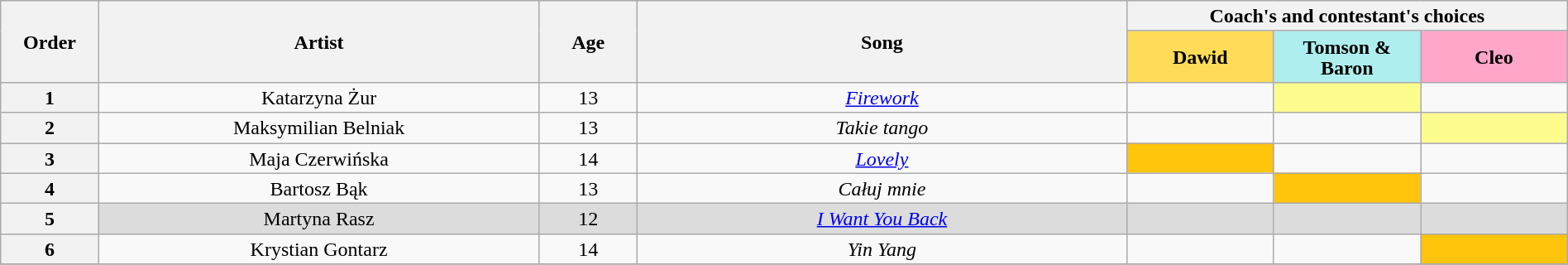<table class="wikitable" style="text-align:center; line-height:17px; width:100%;">
<tr>
<th scope="col" rowspan="2" style="width:04%;">Order</th>
<th scope="col" rowspan="2" style="width:18%;">Artist</th>
<th scope="col" rowspan="2" style="width:04%;">Age</th>
<th scope="col" rowspan="2" style="width:20%;">Song</th>
<th colspan="3">Coach's and contestant's choices</th>
</tr>
<tr>
<th style="width:06%; background:#ffdb58;">Dawid</th>
<th style="width:06%; background:#afeeee;">Tomson & Baron</th>
<th style="width:06%; background:#FFA6C9;">Cleo</th>
</tr>
<tr>
<th>1</th>
<td>Katarzyna Żur</td>
<td>13</td>
<td><em><a href='#'>Firework</a></em></td>
<td></td>
<td style="background:#fdfc8f;"></td>
<td></td>
</tr>
<tr>
<th>2</th>
<td>Maksymilian Belniak</td>
<td>13</td>
<td><em>Takie tango</em></td>
<td></td>
<td></td>
<td style="background:#fdfc8f;"></td>
</tr>
<tr>
<th>3</th>
<td>Maja Czerwińska</td>
<td>14</td>
<td><em><a href='#'>Lovely</a></em></td>
<td style="background:#FFC40C;"></td>
<td></td>
<td></td>
</tr>
<tr>
<th>4</th>
<td>Bartosz Bąk</td>
<td>13</td>
<td><em>Całuj mnie</em></td>
<td></td>
<td style="background:#FFC40C;"></td>
<td></td>
</tr>
<tr style="background:#DCDCDC;">
<th>5</th>
<td>Martyna Rasz</td>
<td>12</td>
<td><em><a href='#'>I Want You Back</a></em></td>
<td></td>
<td></td>
<td></td>
</tr>
<tr>
<th>6</th>
<td>Krystian Gontarz </td>
<td>14</td>
<td><em>Yin Yang</em></td>
<td></td>
<td></td>
<td style="background:#FFC40C;"></td>
</tr>
<tr>
</tr>
</table>
